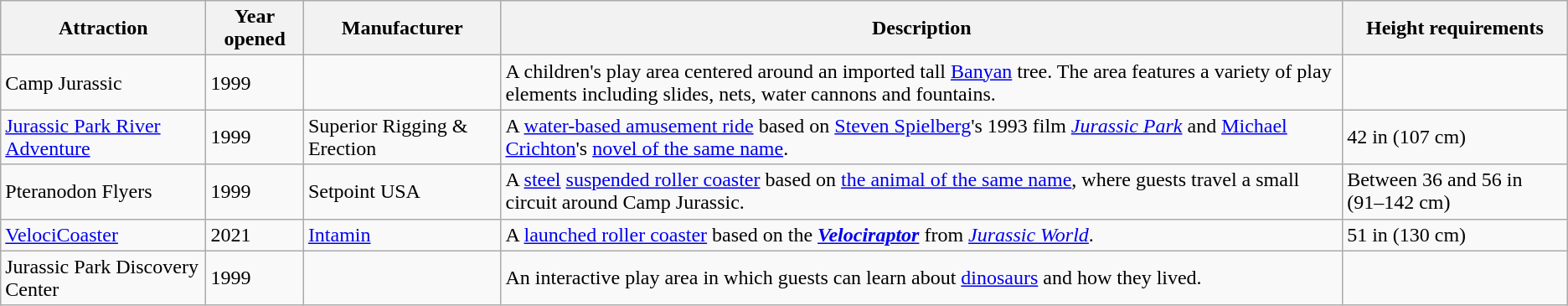<table class="wikitable">
<tr>
<th>Attraction</th>
<th>Year opened</th>
<th>Manufacturer</th>
<th>Description</th>
<th>Height requirements</th>
</tr>
<tr>
<td>Camp Jurassic</td>
<td>1999</td>
<td></td>
<td>A children's play area centered around an imported  tall <a href='#'>Banyan</a> tree. The area features a variety of play elements including slides, nets, water cannons and fountains.</td>
<td></td>
</tr>
<tr>
<td><a href='#'>Jurassic Park River Adventure</a></td>
<td>1999</td>
<td>Superior Rigging & Erection</td>
<td>A <a href='#'>water-based amusement ride</a> based on <a href='#'>Steven Spielberg</a>'s 1993 film <em><a href='#'>Jurassic Park</a></em> and <a href='#'>Michael Crichton</a>'s <a href='#'>novel of the same name</a>.</td>
<td>42 in (107 cm)</td>
</tr>
<tr>
<td>Pteranodon Flyers</td>
<td>1999</td>
<td>Setpoint USA</td>
<td>A <a href='#'>steel</a> <a href='#'>suspended roller coaster</a> based on <a href='#'>the animal of the same name</a>, where guests travel a small circuit around Camp Jurassic.</td>
<td>Between 36 and 56 in (91–142 cm)</td>
</tr>
<tr>
<td><a href='#'>VelociCoaster</a></td>
<td>2021</td>
<td><a href='#'>Intamin</a></td>
<td>A <a href='#'>launched roller coaster</a> based on the <strong><em><a href='#'>Velociraptor</a></em></strong> from <em><a href='#'>Jurassic World</a></em>.</td>
<td>51 in (130 cm)</td>
</tr>
<tr>
<td>Jurassic Park Discovery Center</td>
<td>1999</td>
<td></td>
<td>An interactive play area in which guests can learn about <a href='#'>dinosaurs</a> and how they lived.</td>
<td></td>
</tr>
</table>
